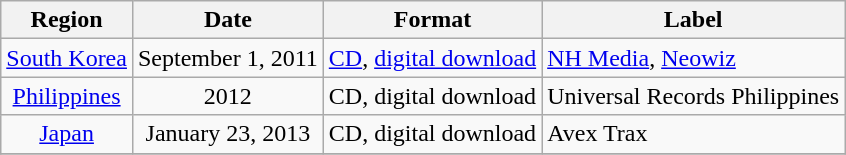<table class="wikitable">
<tr>
<th style="text-align:center;">Region</th>
<th style="text-align:center;">Date</th>
<th style="text-align:center;">Format</th>
<th style="text-align:center;">Label</th>
</tr>
<tr>
<td style="text-align:center;"><a href='#'>South Korea</a></td>
<td style="text-align:center;">September 1, 2011</td>
<td><a href='#'>CD</a>, <a href='#'>digital download</a></td>
<td><a href='#'>NH Media</a>, <a href='#'>Neowiz</a></td>
</tr>
<tr>
<td style="text-align:center;"><a href='#'>Philippines</a></td>
<td style="text-align:center;">2012</td>
<td>CD, digital download</td>
<td>Universal Records Philippines</td>
</tr>
<tr>
<td style="text-align:center;"><a href='#'>Japan</a></td>
<td style="text-align:center;">January 23, 2013</td>
<td>CD, digital download</td>
<td>Avex Trax</td>
</tr>
<tr>
</tr>
</table>
